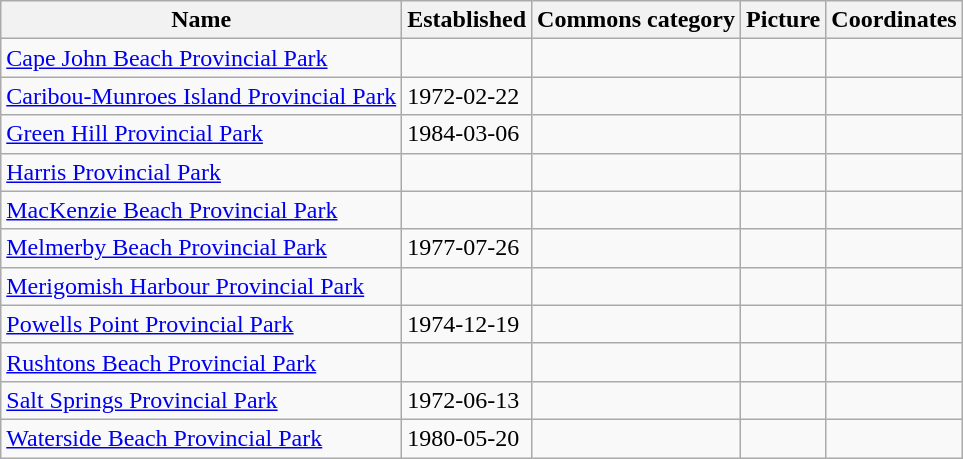<table class='wikitable sortable'>
<tr>
<th>Name</th>
<th>Established</th>
<th>Commons category</th>
<th>Picture</th>
<th>Coordinates</th>
</tr>
<tr>
<td><a href='#'>Cape John Beach Provincial Park</a></td>
<td></td>
<td></td>
<td></td>
<td></td>
</tr>
<tr>
<td><a href='#'>Caribou-Munroes Island Provincial Park</a></td>
<td>1972-02-22</td>
<td></td>
<td></td>
<td></td>
</tr>
<tr>
<td><a href='#'>Green Hill Provincial Park</a></td>
<td>1984-03-06</td>
<td></td>
<td></td>
<td></td>
</tr>
<tr>
<td><a href='#'>Harris Provincial Park</a></td>
<td></td>
<td></td>
<td></td>
<td></td>
</tr>
<tr>
<td><a href='#'>MacKenzie Beach Provincial Park</a></td>
<td></td>
<td></td>
<td></td>
<td></td>
</tr>
<tr>
<td><a href='#'>Melmerby Beach Provincial Park</a></td>
<td>1977-07-26</td>
<td></td>
<td></td>
<td></td>
</tr>
<tr>
<td><a href='#'>Merigomish Harbour Provincial Park</a></td>
<td></td>
<td></td>
<td></td>
<td></td>
</tr>
<tr>
<td><a href='#'>Powells Point Provincial Park</a></td>
<td>1974-12-19</td>
<td></td>
<td></td>
<td></td>
</tr>
<tr>
<td><a href='#'>Rushtons Beach Provincial Park</a></td>
<td></td>
<td></td>
<td></td>
<td></td>
</tr>
<tr>
<td><a href='#'>Salt Springs Provincial Park</a></td>
<td>1972-06-13</td>
<td></td>
<td></td>
<td></td>
</tr>
<tr>
<td><a href='#'>Waterside Beach Provincial Park</a></td>
<td>1980-05-20</td>
<td></td>
<td></td>
<td></td>
</tr>
</table>
